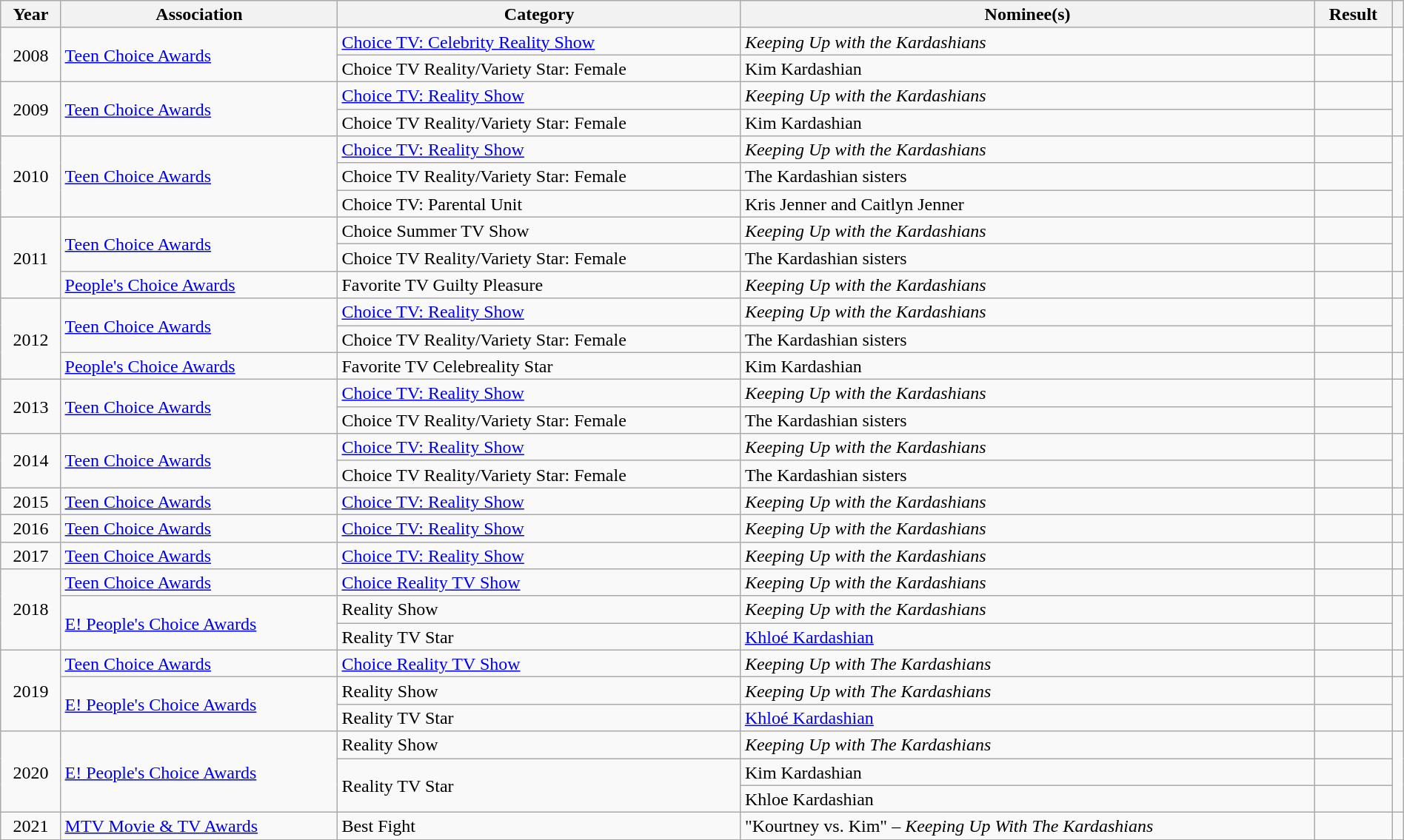<table class="wikitable sortable" style="text-align:left; line-height:17px; width:100%;">
<tr>
<th>Year</th>
<th>Association</th>
<th>Category</th>
<th>Nominee(s)</th>
<th>Result</th>
<th class="unsortable"></th>
</tr>
<tr>
<td style="text-align:center;" rowspan="2">2008</td>
<td style="text-align:left;" rowspan="2"><a href='#'>Teen Choice Awards</a></td>
<td><a href='#'>Choice TV: Celebrity Reality Show</a></td>
<td><em>Keeping Up with the Kardashians</em></td>
<td></td>
<td style="text-align:center;" rowspan="2"></td>
</tr>
<tr>
<td>Choice TV Reality/Variety Star: Female</td>
<td>Kim Kardashian</td>
<td></td>
</tr>
<tr>
<td style="text-align:center;" rowspan="2">2009</td>
<td style="text-align:left;" rowspan="2"><a href='#'>Teen Choice Awards</a></td>
<td><a href='#'>Choice TV: Reality Show</a></td>
<td><em>Keeping Up with the Kardashians</em></td>
<td></td>
<td style="text-align:center;" rowspan="2"></td>
</tr>
<tr>
<td>Choice TV Reality/Variety Star: Female</td>
<td>Kim Kardashian</td>
<td></td>
</tr>
<tr>
<td style="text-align:center;" rowspan="3">2010</td>
<td style="text-align:left;" rowspan="3"><a href='#'>Teen Choice Awards</a></td>
<td><a href='#'>Choice TV: Reality Show</a></td>
<td><em>Keeping Up with the Kardashians</em></td>
<td></td>
<td style="text-align:center;" rowspan="3"></td>
</tr>
<tr>
<td>Choice TV Reality/Variety Star: Female</td>
<td>The Kardashian sisters</td>
<td></td>
</tr>
<tr>
<td>Choice TV: Parental Unit</td>
<td>Kris Jenner and Caitlyn Jenner</td>
<td></td>
</tr>
<tr>
<td style="text-align:center;" rowspan="3">2011</td>
<td style="text-align:left;" rowspan="2"><a href='#'>Teen Choice Awards</a></td>
<td>Choice Summer TV Show</td>
<td><em>Keeping Up with the Kardashians</em></td>
<td></td>
<td style="text-align:center;" rowspan="2"></td>
</tr>
<tr>
<td>Choice TV Reality/Variety Star: Female</td>
<td>The Kardashian sisters</td>
<td></td>
</tr>
<tr>
<td style="text-align:left;"><a href='#'>People's Choice Awards</a></td>
<td>Favorite TV Guilty Pleasure</td>
<td><em>Keeping Up with the Kardashians</em></td>
<td></td>
<td style="text-align:center;"></td>
</tr>
<tr>
<td style="text-align:center;" rowspan="3">2012</td>
<td style="text-align:left;" rowspan="2"><a href='#'>Teen Choice Awards</a></td>
<td><a href='#'>Choice TV: Reality Show</a></td>
<td><em>Keeping Up with the Kardashians</em></td>
<td></td>
<td style="text-align:center;" rowspan="2"></td>
</tr>
<tr>
<td>Choice TV Reality/Variety Star: Female</td>
<td>The Kardashian sisters</td>
<td></td>
</tr>
<tr>
<td style="text-align:left;"><a href='#'>People's Choice Awards</a></td>
<td>Favorite TV Celebreality Star</td>
<td>Kim Kardashian</td>
<td></td>
<td style="text-align:center;"></td>
</tr>
<tr>
<td style="text-align:center;" rowspan="2">2013</td>
<td style="text-align:left;" rowspan="2"><a href='#'>Teen Choice Awards</a></td>
<td><a href='#'>Choice TV: Reality Show</a></td>
<td><em>Keeping Up with the Kardashians</em></td>
<td></td>
<td style="text-align:center;" rowspan="2"></td>
</tr>
<tr>
<td>Choice TV Reality/Variety Star: Female</td>
<td>The Kardashian sisters</td>
<td></td>
</tr>
<tr>
<td style="text-align:center;" rowspan="2">2014</td>
<td style="text-align:left;" rowspan="2"><a href='#'>Teen Choice Awards</a></td>
<td><a href='#'>Choice TV: Reality Show</a></td>
<td><em>Keeping Up with the Kardashians</em></td>
<td></td>
<td style="text-align:center;" rowspan="2"></td>
</tr>
<tr>
<td>Choice TV Reality/Variety Star: Female</td>
<td>The Kardashian sisters</td>
<td></td>
</tr>
<tr>
<td style="text-align:center;">2015</td>
<td style="text-align:left;"><a href='#'>Teen Choice Awards</a></td>
<td><a href='#'>Choice TV: Reality Show</a></td>
<td><em>Keeping Up with the Kardashians</em></td>
<td></td>
<td style="text-align:center;"></td>
</tr>
<tr>
<td style="text-align:center;">2016</td>
<td style="text-align:left;"><a href='#'>Teen Choice Awards</a></td>
<td><a href='#'>Choice TV: Reality Show</a></td>
<td><em>Keeping Up with the Kardashians</em></td>
<td></td>
<td style="text-align:center;"></td>
</tr>
<tr>
<td style="text-align:center;">2017</td>
<td style="text-align:left;"><a href='#'>Teen Choice Awards</a></td>
<td><a href='#'>Choice TV: Reality Show</a></td>
<td><em>Keeping Up with the Kardashians</em></td>
<td></td>
<td style="text-align:center;"></td>
</tr>
<tr>
<td style="text-align:center;"  rowspan="3">2018</td>
<td style="text-align:left;"><a href='#'>Teen Choice Awards</a></td>
<td><a href='#'>Choice Reality TV Show</a></td>
<td><em>Keeping Up with the Kardashians</em></td>
<td></td>
<td style="text-align:center;"></td>
</tr>
<tr>
<td style="text-align:left;" rowspan="2"><a href='#'>E! People's Choice Awards</a></td>
<td>Reality Show</td>
<td><em>Keeping Up with the Kardashians</em></td>
<td></td>
<td style="text-align:center;" rowspan="2"></td>
</tr>
<tr>
<td>Reality TV Star</td>
<td><a href='#'>Khloé Kardashian</a></td>
<td></td>
</tr>
<tr>
<td style="text-align:center;" rowspan="3">2019</td>
<td style="text-align:left;"><a href='#'>Teen Choice Awards</a></td>
<td><a href='#'>Choice Reality TV Show</a></td>
<td><em>Keeping Up with The Kardashians</em></td>
<td></td>
<td style="text-align:center;"></td>
</tr>
<tr>
<td style="text-align:left;" rowspan="2"><a href='#'>E! People's Choice Awards</a></td>
<td>Reality Show</td>
<td><em>Keeping Up with The Kardashians</em></td>
<td></td>
<td style="text-align:center;" rowspan="2"></td>
</tr>
<tr>
<td>Reality TV Star</td>
<td><a href='#'>Khloé Kardashian</a></td>
<td></td>
</tr>
<tr>
<td style="text-align:center;" rowspan="3">2020</td>
<td style="text-align:left;" rowspan="3"><a href='#'>E! People's Choice Awards</a></td>
<td>Reality Show</td>
<td><em>Keeping Up with The Kardashians</em></td>
<td></td>
<td style="text-align:center;" rowspan="3"></td>
</tr>
<tr>
<td rowspan="2">Reality TV Star</td>
<td>Kim Kardashian</td>
<td></td>
</tr>
<tr>
<td>Khloe Kardashian</td>
<td></td>
</tr>
<tr>
<td style="text-align:center;">2021</td>
<td style="text-align:left;"><a href='#'>MTV Movie & TV Awards</a></td>
<td>Best Fight</td>
<td>"Kourtney vs. Kim" – <em>Keeping Up With The Kardashians</em></td>
<td></td>
<td style="text-align:center;"></td>
</tr>
</table>
